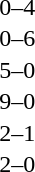<table cellspacing=1 width=70%>
<tr>
<th width=25%></th>
<th width=30%></th>
<th width=15%></th>
<th width=30%></th>
</tr>
<tr>
<td></td>
<td align=right></td>
<td align=center>0–4</td>
<td></td>
</tr>
<tr>
<td></td>
<td align=right></td>
<td align=center>0–6</td>
<td></td>
</tr>
<tr>
<td></td>
<td align=right></td>
<td align=center>5–0</td>
<td></td>
</tr>
<tr>
<td></td>
<td align=right></td>
<td align=center>9–0</td>
<td></td>
</tr>
<tr>
<td></td>
<td align=right></td>
<td align=center>2–1</td>
<td></td>
</tr>
<tr>
<td></td>
<td align=right></td>
<td align=center>2–0</td>
<td></td>
</tr>
</table>
